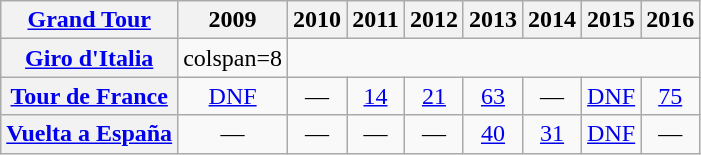<table class="wikitable plainrowheaders">
<tr>
<th scope="col"><a href='#'>Grand Tour</a></th>
<th scope="col">2009</th>
<th scope="col">2010</th>
<th scope="col">2011</th>
<th scope="col">2012</th>
<th scope="col">2013</th>
<th scope="col">2014</th>
<th scope="col">2015</th>
<th scope="col">2016</th>
</tr>
<tr style="text-align:center;">
<th scope="row"> <a href='#'>Giro d'Italia</a></th>
<td>colspan=8 </td>
</tr>
<tr style="text-align:center;">
<th scope="row"> <a href='#'>Tour de France</a></th>
<td><a href='#'>DNF</a></td>
<td>—</td>
<td><a href='#'>14</a></td>
<td><a href='#'>21</a></td>
<td><a href='#'>63</a></td>
<td>—</td>
<td><a href='#'>DNF</a></td>
<td><a href='#'>75</a></td>
</tr>
<tr style="text-align:center;">
<th scope="row"> <a href='#'>Vuelta a España</a></th>
<td>—</td>
<td>—</td>
<td>—</td>
<td>—</td>
<td><a href='#'>40</a></td>
<td><a href='#'>31</a></td>
<td><a href='#'>DNF</a></td>
<td>—</td>
</tr>
</table>
